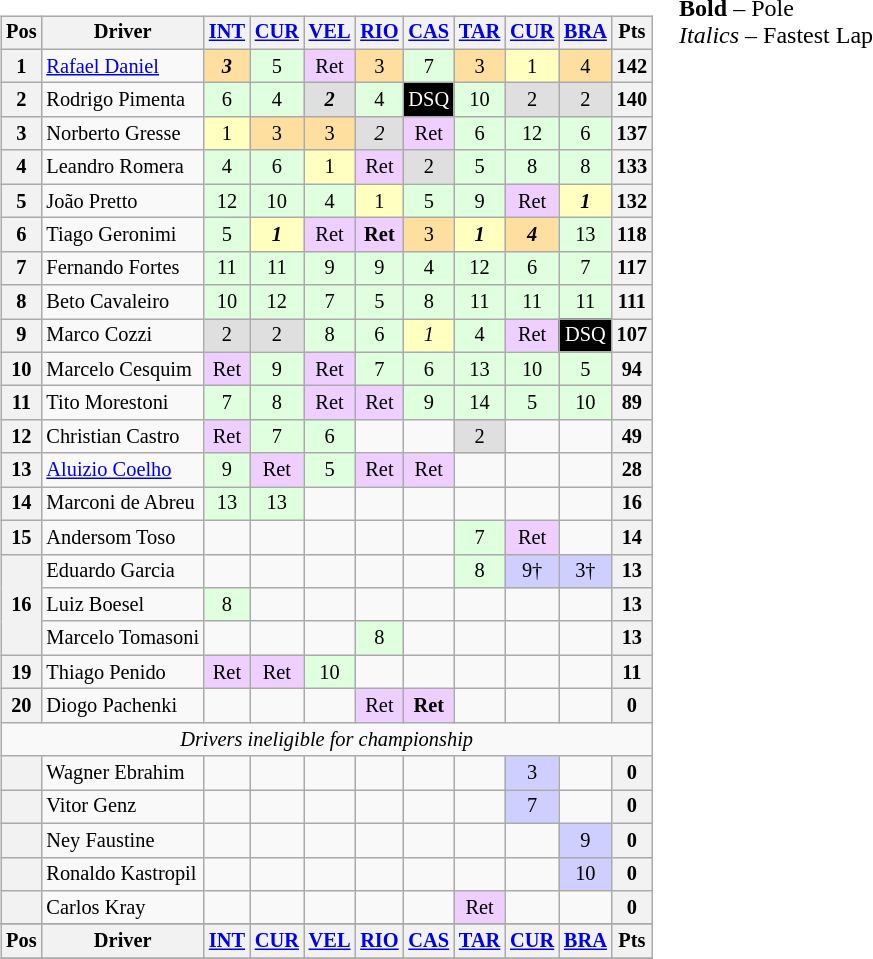<table>
<tr>
<td valign="top"><br><table class="wikitable" style="font-size: 85%; text-align: center;">
<tr valign="top">
<th valign="middle">Pos</th>
<th valign="middle">Driver</th>
<th><a href='#'>INT</a></th>
<th><a href='#'>CUR</a></th>
<th><a href='#'>VEL</a></th>
<th><a href='#'>RIO</a></th>
<th><a href='#'>CAS</a></th>
<th><a href='#'>TAR</a></th>
<th><a href='#'>CUR</a></th>
<th><a href='#'>BRA</a></th>
<th valign="middle">Pts</th>
</tr>
<tr>
<th>1</th>
<td align=left><a href='#'>Rafael Daniel</a></td>
<td style="background:#FFDF9F;"><strong><em>3</em></strong></td>
<td style="background:#DFFFDF;">5</td>
<td style="background:#efcfff;">Ret</td>
<td style="background:#FFDF9F;">3</td>
<td style="background:#DFFFDF;">7</td>
<td style="background:#FFDF9F;">3</td>
<td style="background:#FFFFBF;">1</td>
<td style="background:#FFDF9F;">4</td>
<th>142</th>
</tr>
<tr>
<th>2</th>
<td align=left>Rodrigo Pimenta</td>
<td style="background:#DFFFDF;">6</td>
<td style="background:#DFFFDF;">4</td>
<td style="background:#DFDFDF;"><strong><em>2</em></strong></td>
<td style="background:#DFFFDF;">4</td>
<td style="background:#000000; color:white;">DSQ</td>
<td style="background:#DFFFDF;">10</td>
<td style="background:#DFDFDF;">2</td>
<td style="background:#DFDFDF;">2</td>
<th>140</th>
</tr>
<tr>
<th>3</th>
<td align=left>Norberto Gresse</td>
<td style="background:#FFFFBF;">1</td>
<td style="background:#FFDF9F;">3</td>
<td style="background:#FFDF9F;">3</td>
<td style="background:#DFDFDF;"><em>2</em></td>
<td style="background:#efcfff;">Ret</td>
<td style="background:#DFFFDF;">6</td>
<td style="background:#DFFFDF;">12</td>
<td style="background:#DFFFDF;">6</td>
<th>137</th>
</tr>
<tr>
<th>4</th>
<td align=left>Leandro Romera</td>
<td style="background:#DFFFDF;">4</td>
<td style="background:#DFFFDF;">6</td>
<td style="background:#FFFFBF;">1</td>
<td style="background:#efcfff;">Ret</td>
<td style="background:#DFDFDF;">2</td>
<td style="background:#DFFFDF;">5</td>
<td style="background:#DFFFDF;">8</td>
<td style="background:#DFFFDF;">8</td>
<th>133</th>
</tr>
<tr>
<th>5</th>
<td align=left>João Pretto</td>
<td style="background:#DFFFDF;">12</td>
<td style="background:#DFFFDF;">10</td>
<td style="background:#DFFFDF;">4</td>
<td style="background:#FFFFBF;">1</td>
<td style="background:#DFFFDF;">5</td>
<td style="background:#DFFFDF;">9</td>
<td style="background:#efcfff;">Ret</td>
<td style="background:#FFFFBF;"><strong><em>1</em></strong></td>
<th>132</th>
</tr>
<tr>
<th>6</th>
<td align=left>Tiago Geronimi</td>
<td style="background:#DFFFDF;">5</td>
<td style="background:#FFFFBF;"><strong><em>1</em></strong></td>
<td style="background:#efcfff;">Ret</td>
<td style="background:#efcfff;"><strong>Ret</strong></td>
<td style="background:#FFDF9F;">3</td>
<td style="background:#FFFFBF;"><strong><em>1</em></strong></td>
<td style="background:#FFDF9F;"><strong><em>4</em></strong></td>
<td style="background:#DFFFDF;">13</td>
<th>118</th>
</tr>
<tr>
<th>7</th>
<td align=left>Fernando Fortes</td>
<td style="background:#DFFFDF;">11</td>
<td style="background:#DFFFDF;">11</td>
<td style="background:#DFFFDF;">9</td>
<td style="background:#DFFFDF;">9</td>
<td style="background:#DFFFDF;">4</td>
<td style="background:#DFFFDF;">12</td>
<td style="background:#DFFFDF;">6</td>
<td style="background:#DFFFDF;">7</td>
<th>117</th>
</tr>
<tr>
<th>8</th>
<td align=left>Beto Cavaleiro</td>
<td style="background:#DFFFDF;">10</td>
<td style="background:#DFFFDF;">12</td>
<td style="background:#DFFFDF;">7</td>
<td style="background:#DFFFDF;">5</td>
<td style="background:#DFFFDF;">8</td>
<td style="background:#DFFFDF;">11</td>
<td style="background:#DFFFDF;">11</td>
<td style="background:#DFFFDF;">11</td>
<th>111</th>
</tr>
<tr>
<th>9</th>
<td align=left>Marco Cozzi</td>
<td style="background:#DFDFDF;">2</td>
<td style="background:#DFDFDF;">2</td>
<td style="background:#DFFFDF;">8</td>
<td style="background:#DFFFDF;">6</td>
<td style="background:#FFFFBF;"><em>1</em></td>
<td style="background:#DFFFDF;">4</td>
<td style="background:#efcfff;">Ret</td>
<td style="background:#000000; color:white;">DSQ</td>
<th>107</th>
</tr>
<tr>
<th>10</th>
<td align=left>Marcelo Cesquim</td>
<td style="background:#efcfff;">Ret</td>
<td style="background:#DFFFDF;">9</td>
<td style="background:#efcfff;">Ret</td>
<td style="background:#DFFFDF;">7</td>
<td style="background:#DFFFDF;">6</td>
<td style="background:#DFFFDF;">13</td>
<td style="background:#DFFFDF;">10</td>
<td style="background:#DFFFDF;">5</td>
<th>94</th>
</tr>
<tr>
<th>11</th>
<td align=left>Tito Morestoni</td>
<td style="background:#DFFFDF;">7</td>
<td style="background:#DFFFDF;">8</td>
<td style="background:#efcfff;">Ret</td>
<td style="background:#efcfff;">Ret</td>
<td style="background:#DFFFDF;">9</td>
<td style="background:#DFFFDF;">14</td>
<td style="background:#DFFFDF;">5</td>
<td style="background:#DFFFDF;">10</td>
<th>89</th>
</tr>
<tr>
<th>12</th>
<td align=left>Christian Castro</td>
<td style="background:#efcfff;">Ret</td>
<td style="background:#DFFFDF;">7</td>
<td style="background:#DFFFDF;">6</td>
<td></td>
<td></td>
<td style="background:#DFDFDF;">2</td>
<td></td>
<td></td>
<th>49</th>
</tr>
<tr>
<th>13</th>
<td align=left><a href='#'>Aluizio Coelho</a></td>
<td style="background:#DFFFDF;">9</td>
<td style="background:#efcfff;">Ret</td>
<td style="background:#DFFFDF;">5</td>
<td style="background:#efcfff;">Ret</td>
<td style="background:#efcfff;">Ret</td>
<td></td>
<td></td>
<td></td>
<th>28</th>
</tr>
<tr>
<th>14</th>
<td align=left>Marconi de Abreu</td>
<td style="background:#DFFFDF;">13</td>
<td style="background:#DFFFDF;">13</td>
<td></td>
<td></td>
<td></td>
<td></td>
<td></td>
<td></td>
<th>16</th>
</tr>
<tr>
<th>15</th>
<td align=left>Andersom Toso</td>
<td></td>
<td></td>
<td></td>
<td></td>
<td></td>
<td style="background:#DFFFDF;">7</td>
<td style="background:#efcfff;">Ret</td>
<td></td>
<th>14</th>
</tr>
<tr>
<th rowspan=3>16</th>
<td align=left>Eduardo Garcia</td>
<td></td>
<td></td>
<td></td>
<td></td>
<td></td>
<td style="background:#DFFFDF;">8</td>
<td style="background:#cfcfff;">9†</td>
<td style="background:#cfcfff;">3†</td>
<th>13</th>
</tr>
<tr>
<td align=left>Luiz Boesel</td>
<td style="background:#DFFFDF;">8</td>
<td></td>
<td></td>
<td></td>
<td></td>
<td></td>
<td></td>
<td></td>
<th>13</th>
</tr>
<tr>
<td align=left>Marcelo Tomasoni</td>
<td></td>
<td></td>
<td></td>
<td style="background:#DFFFDF;">8</td>
<td></td>
<td></td>
<td></td>
<td></td>
<th>13</th>
</tr>
<tr>
<th>19</th>
<td align=left>Thiago Penido</td>
<td style="background:#efcfff;">Ret</td>
<td style="background:#efcfff;">Ret</td>
<td style="background:#DFFFDF;">10</td>
<td></td>
<td></td>
<td></td>
<td></td>
<td></td>
<th>11</th>
</tr>
<tr>
<th>20</th>
<td align=left>Diogo Pachenki</td>
<td></td>
<td></td>
<td></td>
<td style="background:#efcfff;">Ret</td>
<td style="background:#efcfff;"><strong>Ret</strong></td>
<td></td>
<td></td>
<td></td>
<th>0</th>
</tr>
<tr>
<td colspan=11 align=center><em>Drivers ineligible for championship</em></td>
</tr>
<tr>
<th></th>
<td align=left>Wagner Ebrahim</td>
<td></td>
<td></td>
<td></td>
<td></td>
<td></td>
<td></td>
<td style="background:#cfcfff;">3</td>
<td></td>
<th>0</th>
</tr>
<tr>
<th></th>
<td align=left>Vitor Genz</td>
<td></td>
<td></td>
<td></td>
<td></td>
<td></td>
<td></td>
<td style="background:#cfcfff;">7</td>
<td></td>
<th>0</th>
</tr>
<tr>
<th></th>
<td align=left>Ney Faustine</td>
<td></td>
<td></td>
<td></td>
<td></td>
<td></td>
<td></td>
<td></td>
<td style="background:#cfcfff;">9</td>
<th>0</th>
</tr>
<tr>
<th></th>
<td align=left>Ronaldo Kastropil</td>
<td></td>
<td></td>
<td></td>
<td></td>
<td></td>
<td></td>
<td></td>
<td style="background:#cfcfff;">10</td>
<th>0</th>
</tr>
<tr>
<th></th>
<td align=left>Carlos Kray</td>
<td></td>
<td></td>
<td></td>
<td></td>
<td></td>
<td style="background:#efcfff;">Ret</td>
<td></td>
<td></td>
<th>0</th>
</tr>
<tr>
</tr>
<tr valign="top">
<th valign="middle">Pos</th>
<th valign="middle">Driver</th>
<th><a href='#'>INT</a></th>
<th><a href='#'>CUR</a></th>
<th><a href='#'>VEL</a></th>
<th><a href='#'>RIO</a></th>
<th><a href='#'>CAS</a></th>
<th><a href='#'>TAR</a></th>
<th><a href='#'>CUR</a></th>
<th><a href='#'>BRA</a></th>
<th valign="middle">Pts</th>
</tr>
<tr>
</tr>
</table>
</td>
<td valign="top"><br>
<span><strong>Bold</strong> – Pole<br>
<em>Italics</em> – Fastest Lap</span></td>
</tr>
</table>
